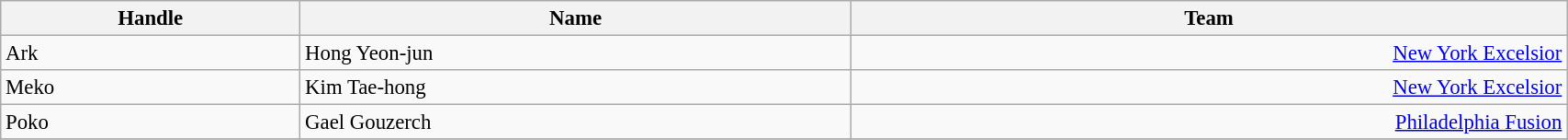<table class="wikitable" style="width:90%; font-size:95%;">
<tr>
<th scope="col">Handle</th>
<th scope="col">Name</th>
<th scope="col">Team</th>
</tr>
<tr>
<td>Ark</td>
<td>Hong Yeon-jun</td>
<td align="right"><a href='#'>New York Excelsior</a></td>
</tr>
<tr>
<td>Meko</td>
<td>Kim Tae-hong</td>
<td align="right"><a href='#'>New York Excelsior</a></td>
</tr>
<tr>
<td>Poko</td>
<td>Gael Gouzerch</td>
<td align="right"><a href='#'>Philadelphia Fusion</a></td>
</tr>
<tr>
</tr>
</table>
